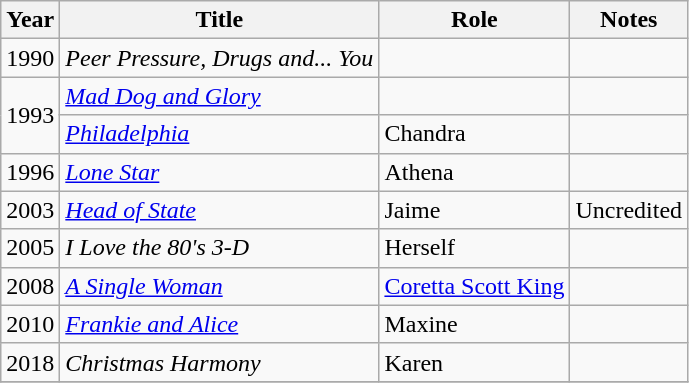<table class="wikitable sortable">
<tr>
<th>Year</th>
<th>Title</th>
<th>Role</th>
<th>Notes</th>
</tr>
<tr>
<td>1990</td>
<td><em>Peer Pressure, Drugs and... You</em></td>
<td></td>
<td></td>
</tr>
<tr>
<td rowspan="2">1993</td>
<td><em><a href='#'>Mad Dog and Glory</a></em></td>
<td></td>
<td></td>
</tr>
<tr>
<td><em><a href='#'>Philadelphia</a></em></td>
<td>Chandra</td>
<td></td>
</tr>
<tr>
<td>1996</td>
<td><em><a href='#'>Lone Star</a></em></td>
<td>Athena</td>
<td></td>
</tr>
<tr>
<td>2003</td>
<td><em><a href='#'>Head of State</a></em></td>
<td>Jaime</td>
<td>Uncredited</td>
</tr>
<tr>
<td>2005</td>
<td><em>I Love the 80's 3-D</em></td>
<td>Herself</td>
<td></td>
</tr>
<tr>
<td>2008</td>
<td><em><a href='#'>A Single Woman</a></em></td>
<td><a href='#'>Coretta Scott King</a></td>
<td></td>
</tr>
<tr>
<td>2010</td>
<td><em><a href='#'>Frankie and Alice</a></em></td>
<td>Maxine</td>
<td></td>
</tr>
<tr>
<td>2018</td>
<td><em>Christmas Harmony</em></td>
<td>Karen</td>
<td></td>
</tr>
<tr>
</tr>
</table>
